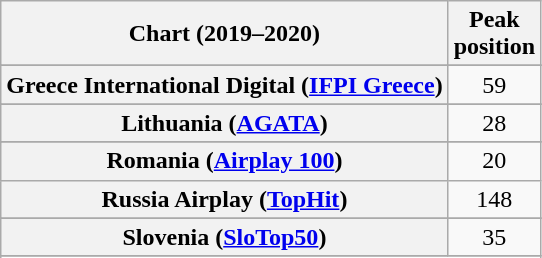<table class="wikitable sortable plainrowheaders" style="text-align:center">
<tr>
<th scope="col">Chart (2019–2020)</th>
<th scope="col">Peak<br>position</th>
</tr>
<tr>
</tr>
<tr>
</tr>
<tr>
</tr>
<tr>
</tr>
<tr>
</tr>
<tr>
</tr>
<tr>
</tr>
<tr>
</tr>
<tr>
</tr>
<tr>
</tr>
<tr>
<th scope="row">Greece International Digital (<a href='#'>IFPI Greece</a>)</th>
<td>59</td>
</tr>
<tr>
</tr>
<tr>
</tr>
<tr>
</tr>
<tr>
</tr>
<tr>
</tr>
<tr>
<th scope="row">Lithuania (<a href='#'>AGATA</a>)</th>
<td>28</td>
</tr>
<tr>
</tr>
<tr>
</tr>
<tr>
</tr>
<tr>
</tr>
<tr>
<th scope="row">Romania (<a href='#'>Airplay 100</a>)</th>
<td>20</td>
</tr>
<tr>
<th scope="row">Russia Airplay (<a href='#'>TopHit</a>)</th>
<td>148</td>
</tr>
<tr>
</tr>
<tr>
<th scope="row">Slovenia (<a href='#'>SloTop50</a>)</th>
<td>35</td>
</tr>
<tr>
</tr>
<tr>
</tr>
<tr>
</tr>
</table>
